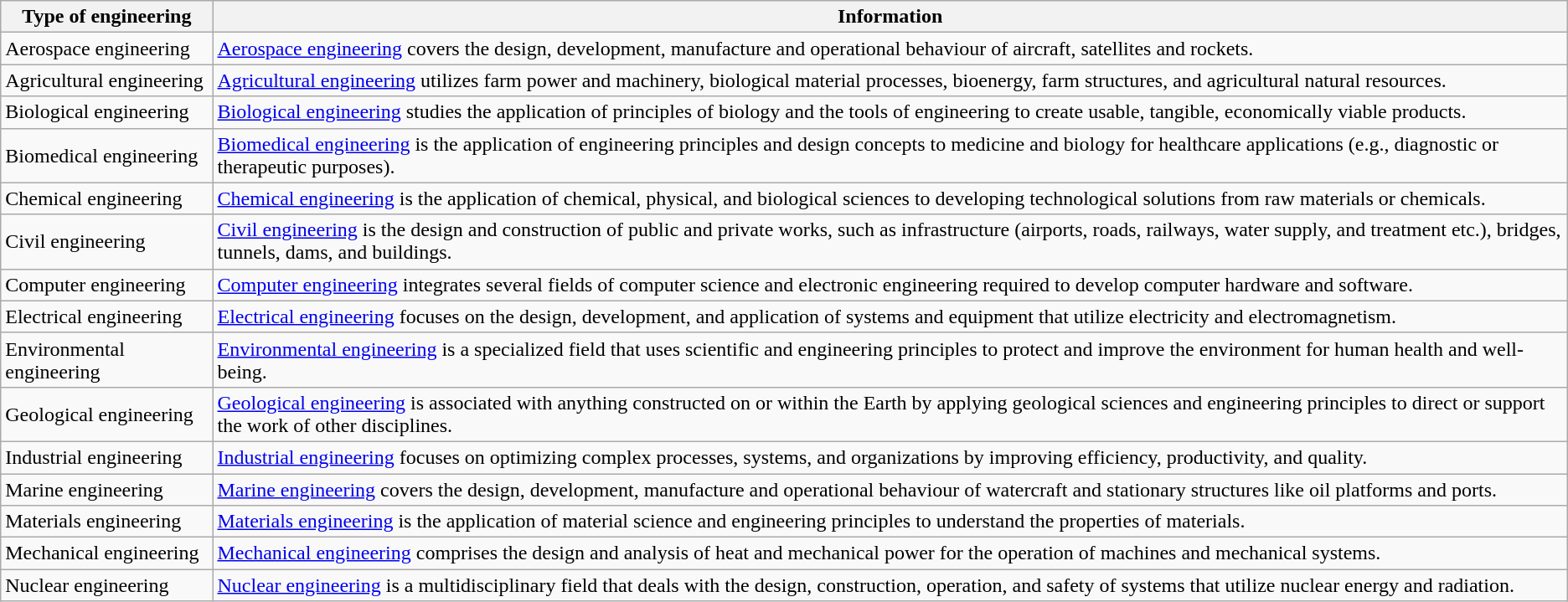<table class="wikitable">
<tr>
<th>Type of engineering</th>
<th>Information</th>
</tr>
<tr>
<td>Aerospace engineering</td>
<td><a href='#'>Aerospace engineering</a> covers the design, development, manufacture and operational behaviour of aircraft, satellites and rockets.</td>
</tr>
<tr>
<td>Agricultural engineering</td>
<td><a href='#'>Agricultural engineering</a> utilizes farm power and machinery, biological material processes, bioenergy, farm structures, and agricultural natural resources.</td>
</tr>
<tr>
<td>Biological engineering</td>
<td><a href='#'>Biological engineering</a> studies the application of principles of biology and the tools of engineering to create usable, tangible, economically viable products.</td>
</tr>
<tr>
<td>Biomedical engineering</td>
<td><a href='#'>Biomedical engineering</a> is the application of engineering principles and design concepts to medicine and biology for healthcare applications (e.g., diagnostic or therapeutic purposes).</td>
</tr>
<tr>
<td>Chemical engineering</td>
<td><a href='#'>Chemical engineering</a> is the application of chemical, physical, and biological sciences to developing technological solutions from raw materials or chemicals.</td>
</tr>
<tr>
<td>Civil engineering</td>
<td><a href='#'>Civil engineering</a> is the design and construction of public and private works, such as infrastructure (airports, roads, railways, water supply, and treatment etc.), bridges, tunnels, dams, and buildings.</td>
</tr>
<tr>
<td>Computer engineering</td>
<td><a href='#'>Computer engineering</a> integrates several fields of computer science and electronic engineering required to develop computer hardware and software.</td>
</tr>
<tr>
<td>Electrical engineering</td>
<td><a href='#'>Electrical engineering</a> focuses on the design, development, and application of systems and equipment that utilize electricity and electromagnetism.</td>
</tr>
<tr>
<td>Environmental engineering</td>
<td><a href='#'>Environmental engineering</a> is a specialized field that uses scientific and engineering principles to protect and improve the environment for human health and well-being.</td>
</tr>
<tr>
<td>Geological engineering</td>
<td><a href='#'>Geological engineering</a> is associated with anything constructed on or within the Earth by applying geological sciences and engineering principles to direct or support the work of other disciplines.</td>
</tr>
<tr>
<td>Industrial engineering</td>
<td><a href='#'>Industrial engineering</a> focuses on optimizing complex processes, systems, and organizations by improving efficiency, productivity, and quality.</td>
</tr>
<tr>
<td>Marine engineering</td>
<td><a href='#'>Marine engineering</a> covers the design, development, manufacture and operational behaviour of watercraft and stationary structures like oil platforms and ports.</td>
</tr>
<tr>
<td>Materials engineering</td>
<td><a href='#'>Materials engineering</a> is the application of material science and engineering principles to understand the properties of materials.</td>
</tr>
<tr>
<td>Mechanical engineering</td>
<td><a href='#'>Mechanical engineering</a> comprises the design and analysis of heat and mechanical power for the operation of machines and mechanical systems.</td>
</tr>
<tr>
<td>Nuclear engineering</td>
<td><a href='#'>Nuclear engineering</a> is a multidisciplinary field that deals with the design, construction, operation, and safety of systems that utilize nuclear energy and radiation.</td>
</tr>
</table>
